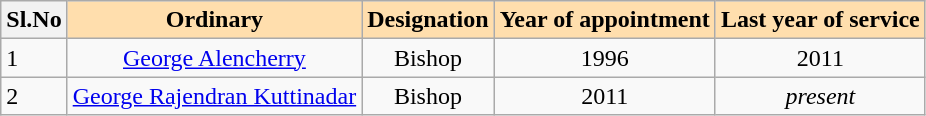<table class="wikitable">
<tr>
<th>Sl.No</th>
<th style="background: #ffdead;">Ordinary</th>
<th style="background: #ffdead;">Designation</th>
<th style="background: #ffdead;">Year of appointment</th>
<th style="background: #ffdead;">Last year of service</th>
</tr>
<tr>
<td>1</td>
<td align="center"><a href='#'>George Alencherry</a></td>
<td align="center">Bishop</td>
<td align="center">1996</td>
<td align="center">2011</td>
</tr>
<tr>
<td>2</td>
<td align="center"><a href='#'>George Rajendran Kuttinadar</a></td>
<td align="center">Bishop</td>
<td align="center">2011</td>
<td align="center"><em>present</em></td>
</tr>
</table>
